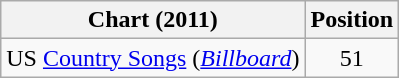<table class="wikitable sortable">
<tr>
<th scope="col">Chart (2011)</th>
<th scope="col">Position</th>
</tr>
<tr>
<td>US <a href='#'>Country Songs</a> (<em><a href='#'>Billboard</a></em>)</td>
<td align="center">51</td>
</tr>
</table>
